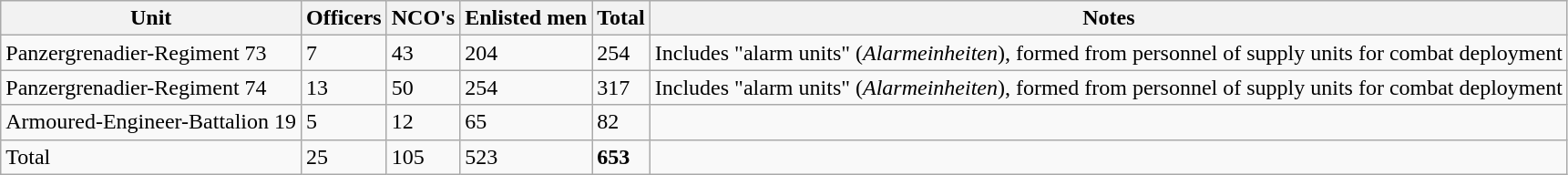<table class="wikitable">
<tr>
<th>Unit</th>
<th>Officers</th>
<th>NCO's</th>
<th>Enlisted  men</th>
<th>Total</th>
<th>Notes</th>
</tr>
<tr>
<td>Panzergrenadier-Regiment 73</td>
<td>7</td>
<td>43</td>
<td>204</td>
<td>254</td>
<td>Includes "alarm units" (<em>Alarmeinheiten</em>), formed from personnel of supply units for combat deployment</td>
</tr>
<tr>
<td>Panzergrenadier-Regiment 74</td>
<td>13</td>
<td>50</td>
<td>254</td>
<td>317</td>
<td>Includes "alarm units" (<em>Alarmeinheiten</em>), formed from personnel of supply units for combat deployment</td>
</tr>
<tr>
<td>Armoured-Engineer-Battalion 19</td>
<td>5</td>
<td>12</td>
<td>65</td>
<td>82</td>
<td></td>
</tr>
<tr>
<td>Total</td>
<td>25</td>
<td>105</td>
<td>523</td>
<td><strong>653</strong></td>
<td></td>
</tr>
</table>
